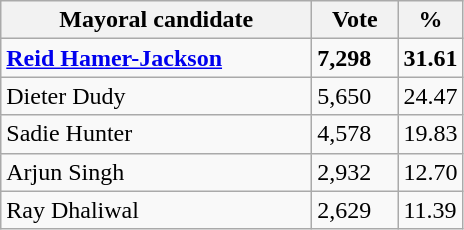<table class="wikitable">
<tr>
<th width="200px">Mayoral candidate</th>
<th width="50px">Vote</th>
<th width="30px">%</th>
</tr>
<tr>
<td><strong><a href='#'>Reid Hamer-Jackson</a></strong> </td>
<td><strong>7,298</strong></td>
<td><strong>31.61</strong></td>
</tr>
<tr>
<td>Dieter Dudy</td>
<td>5,650</td>
<td>24.47</td>
</tr>
<tr>
<td>Sadie Hunter</td>
<td>4,578</td>
<td>19.83</td>
</tr>
<tr>
<td>Arjun Singh</td>
<td>2,932</td>
<td>12.70</td>
</tr>
<tr>
<td>Ray Dhaliwal</td>
<td>2,629</td>
<td>11.39</td>
</tr>
</table>
